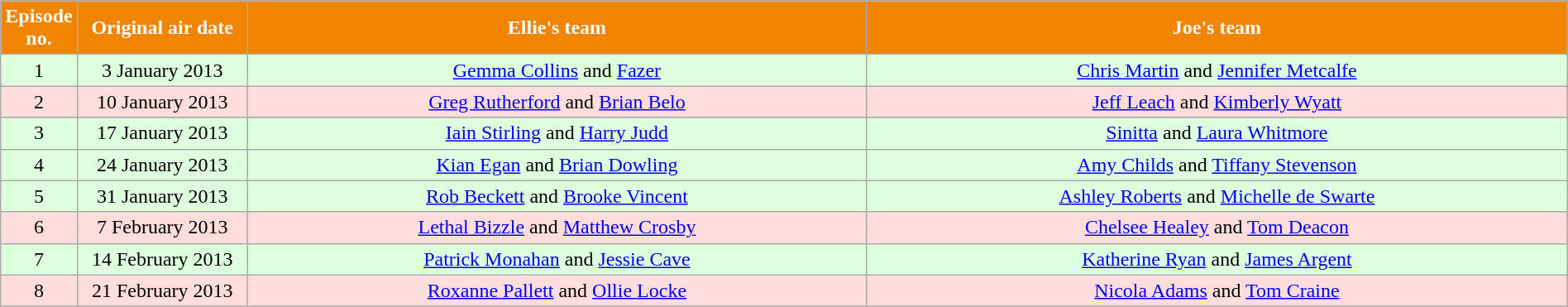<table class="wikitable" style="text-align:center;width:100%;">
<tr style="color:white">
<th style="background:#f28500;" width="20">Episode<br>no.</th>
<th style="background:#f28500;" width="130">Original air date</th>
<th style="background:#f28500;">Ellie's team</th>
<th style="background:#f28500;">Joe's team</th>
</tr>
<tr bgcolor="ddffdd">
<td>1</td>
<td>3 January 2013</td>
<td><a href='#'>Gemma Collins</a> and <a href='#'>Fazer</a></td>
<td><a href='#'>Chris Martin</a> and <a href='#'>Jennifer Metcalfe</a></td>
</tr>
<tr bgcolor="ffdddd">
<td>2</td>
<td>10 January 2013</td>
<td><a href='#'>Greg Rutherford</a> and <a href='#'>Brian Belo</a></td>
<td><a href='#'>Jeff Leach</a> and <a href='#'>Kimberly Wyatt</a></td>
</tr>
<tr>
</tr>
<tr bgcolor="ddffdd">
<td>3</td>
<td>17 January 2013</td>
<td><a href='#'>Iain Stirling</a> and <a href='#'>Harry Judd</a></td>
<td><a href='#'>Sinitta</a> and <a href='#'>Laura Whitmore</a></td>
</tr>
<tr bgcolor="ddffdd">
<td>4</td>
<td>24 January 2013</td>
<td><a href='#'>Kian Egan</a> and <a href='#'>Brian Dowling</a></td>
<td><a href='#'>Amy Childs</a> and <a href='#'>Tiffany Stevenson</a></td>
</tr>
<tr bgcolor="ddffdd">
<td>5</td>
<td>31 January 2013</td>
<td><a href='#'>Rob Beckett</a> and <a href='#'>Brooke Vincent</a></td>
<td><a href='#'>Ashley Roberts</a> and <a href='#'>Michelle de Swarte</a></td>
</tr>
<tr bgcolor="ffdddd">
<td>6</td>
<td>7 February 2013</td>
<td><a href='#'>Lethal Bizzle</a> and <a href='#'>Matthew Crosby</a></td>
<td><a href='#'>Chelsee Healey</a> and <a href='#'>Tom Deacon</a></td>
</tr>
<tr bgcolor="ddffdd">
<td>7</td>
<td>14 February 2013</td>
<td><a href='#'>Patrick Monahan</a> and <a href='#'>Jessie Cave</a></td>
<td><a href='#'>Katherine Ryan</a> and <a href='#'>James Argent</a></td>
</tr>
<tr bgcolor="ffdddd">
<td>8</td>
<td>21 February 2013</td>
<td><a href='#'>Roxanne Pallett</a> and <a href='#'>Ollie Locke</a></td>
<td><a href='#'>Nicola Adams</a> and <a href='#'>Tom Craine</a></td>
</tr>
</table>
